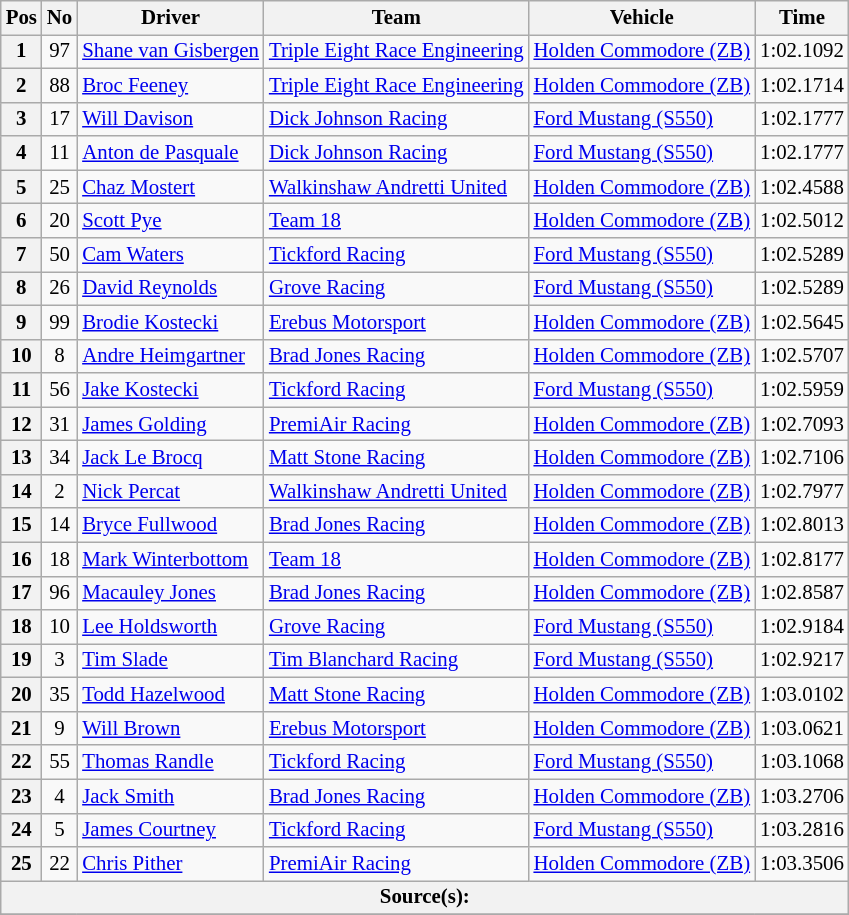<table class="wikitable" style="font-size: 87%">
<tr>
<th>Pos</th>
<th>No</th>
<th>Driver</th>
<th>Team</th>
<th>Vehicle</th>
<th>Time</th>
</tr>
<tr>
<th>1</th>
<td align="center">97</td>
<td> <a href='#'>Shane van Gisbergen</a></td>
<td><a href='#'>Triple Eight Race Engineering</a></td>
<td><a href='#'>Holden Commodore (ZB)</a></td>
<td>1:02.1092</td>
</tr>
<tr>
<th>2</th>
<td align="center">88</td>
<td> <a href='#'>Broc Feeney</a></td>
<td><a href='#'>Triple Eight Race Engineering</a></td>
<td><a href='#'>Holden Commodore (ZB)</a></td>
<td>1:02.1714</td>
</tr>
<tr>
<th>3</th>
<td align="center">17</td>
<td> <a href='#'>Will Davison</a></td>
<td><a href='#'>Dick Johnson Racing</a></td>
<td><a href='#'>Ford Mustang (S550)</a></td>
<td>1:02.1777</td>
</tr>
<tr>
<th>4</th>
<td align="center">11</td>
<td> <a href='#'>Anton de Pasquale</a></td>
<td><a href='#'>Dick Johnson Racing</a></td>
<td><a href='#'>Ford Mustang (S550)</a></td>
<td>1:02.1777</td>
</tr>
<tr>
<th>5</th>
<td align="center">25</td>
<td> <a href='#'>Chaz Mostert</a></td>
<td><a href='#'>Walkinshaw Andretti United</a></td>
<td><a href='#'>Holden Commodore (ZB)</a></td>
<td>1:02.4588</td>
</tr>
<tr>
<th>6</th>
<td align="center">20</td>
<td> <a href='#'>Scott Pye</a></td>
<td><a href='#'>Team 18</a></td>
<td><a href='#'>Holden Commodore (ZB)</a></td>
<td>1:02.5012</td>
</tr>
<tr>
<th>7</th>
<td align="center">50</td>
<td> <a href='#'>Cam Waters</a></td>
<td><a href='#'>Tickford Racing</a></td>
<td><a href='#'>Ford Mustang (S550)</a></td>
<td>1:02.5289</td>
</tr>
<tr>
<th>8</th>
<td align="center">26</td>
<td> <a href='#'>David Reynolds</a></td>
<td><a href='#'>Grove Racing</a></td>
<td><a href='#'>Ford Mustang (S550)</a></td>
<td>1:02.5289</td>
</tr>
<tr>
<th>9</th>
<td align="center">99</td>
<td> <a href='#'>Brodie Kostecki</a></td>
<td><a href='#'>Erebus Motorsport</a></td>
<td><a href='#'>Holden Commodore (ZB)</a></td>
<td>1:02.5645</td>
</tr>
<tr>
<th>10</th>
<td align="center">8</td>
<td> <a href='#'>Andre Heimgartner</a></td>
<td><a href='#'>Brad Jones Racing</a></td>
<td><a href='#'>Holden Commodore (ZB)</a></td>
<td>1:02.5707</td>
</tr>
<tr>
<th>11</th>
<td align="center">56</td>
<td> <a href='#'>Jake Kostecki</a></td>
<td><a href='#'>Tickford Racing</a></td>
<td><a href='#'>Ford Mustang (S550)</a></td>
<td>1:02.5959</td>
</tr>
<tr>
<th>12</th>
<td align="center">31</td>
<td> <a href='#'>James Golding</a></td>
<td><a href='#'>PremiAir Racing</a></td>
<td><a href='#'>Holden Commodore (ZB)</a></td>
<td>1:02.7093</td>
</tr>
<tr>
<th>13</th>
<td align="center">34</td>
<td> <a href='#'>Jack Le Brocq</a></td>
<td><a href='#'>Matt Stone Racing</a></td>
<td><a href='#'>Holden Commodore (ZB)</a></td>
<td>1:02.7106</td>
</tr>
<tr>
<th>14</th>
<td align="center">2</td>
<td> <a href='#'>Nick Percat</a></td>
<td><a href='#'>Walkinshaw Andretti United</a></td>
<td><a href='#'>Holden Commodore (ZB)</a></td>
<td>1:02.7977</td>
</tr>
<tr>
<th>15</th>
<td align="center">14</td>
<td> <a href='#'>Bryce Fullwood</a></td>
<td><a href='#'>Brad Jones Racing</a></td>
<td><a href='#'>Holden Commodore (ZB)</a></td>
<td>1:02.8013</td>
</tr>
<tr>
<th>16</th>
<td align="center">18</td>
<td> <a href='#'>Mark Winterbottom</a></td>
<td><a href='#'>Team 18</a></td>
<td><a href='#'>Holden Commodore (ZB)</a></td>
<td>1:02.8177</td>
</tr>
<tr>
<th>17</th>
<td align="center">96</td>
<td> <a href='#'>Macauley Jones</a></td>
<td><a href='#'>Brad Jones Racing</a></td>
<td><a href='#'>Holden Commodore (ZB)</a></td>
<td>1:02.8587</td>
</tr>
<tr>
<th>18</th>
<td align="center">10</td>
<td> <a href='#'>Lee Holdsworth</a></td>
<td><a href='#'>Grove Racing</a></td>
<td><a href='#'>Ford Mustang (S550)</a></td>
<td>1:02.9184</td>
</tr>
<tr>
<th>19</th>
<td align="center">3</td>
<td> <a href='#'>Tim Slade</a></td>
<td><a href='#'>Tim Blanchard Racing</a></td>
<td><a href='#'>Ford Mustang (S550)</a></td>
<td>1:02.9217</td>
</tr>
<tr>
<th>20</th>
<td align="center">35</td>
<td> <a href='#'>Todd Hazelwood</a></td>
<td><a href='#'>Matt Stone Racing</a></td>
<td><a href='#'>Holden Commodore (ZB)</a></td>
<td>1:03.0102</td>
</tr>
<tr>
<th>21</th>
<td align="center">9</td>
<td> <a href='#'>Will Brown</a></td>
<td><a href='#'>Erebus Motorsport</a></td>
<td><a href='#'>Holden Commodore (ZB)</a></td>
<td>1:03.0621</td>
</tr>
<tr>
<th>22</th>
<td align="center">55</td>
<td> <a href='#'>Thomas Randle</a></td>
<td><a href='#'>Tickford Racing</a></td>
<td><a href='#'>Ford Mustang (S550)</a></td>
<td>1:03.1068</td>
</tr>
<tr>
<th>23</th>
<td align="center">4</td>
<td> <a href='#'>Jack Smith</a></td>
<td><a href='#'>Brad Jones Racing</a></td>
<td><a href='#'>Holden Commodore (ZB)</a></td>
<td>1:03.2706</td>
</tr>
<tr>
<th>24</th>
<td align="center">5</td>
<td> <a href='#'>James Courtney</a></td>
<td><a href='#'>Tickford Racing</a></td>
<td><a href='#'>Ford Mustang (S550)</a></td>
<td>1:03.2816</td>
</tr>
<tr>
<th>25</th>
<td align="center">22</td>
<td> <a href='#'>Chris Pither</a></td>
<td><a href='#'>PremiAir Racing</a></td>
<td><a href='#'>Holden Commodore (ZB)</a></td>
<td>1:03.3506</td>
</tr>
<tr>
<th colspan="8">Source(s):</th>
</tr>
<tr>
</tr>
</table>
